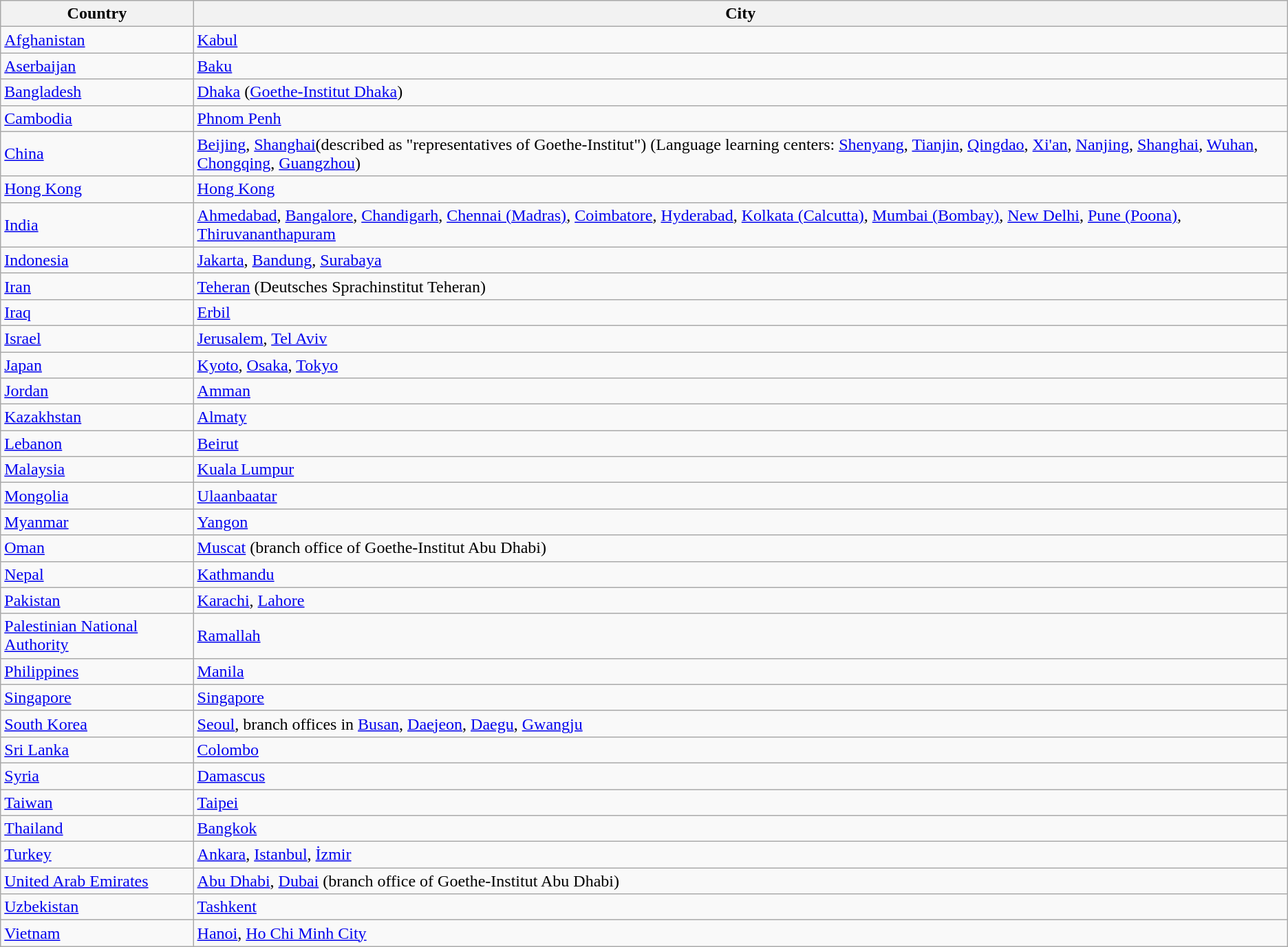<table class="wikitable">
<tr>
<th>Country</th>
<th>City</th>
</tr>
<tr>
<td><a href='#'>Afghanistan</a></td>
<td><a href='#'>Kabul</a></td>
</tr>
<tr>
<td><a href='#'>Aserbaijan</a></td>
<td><a href='#'>Baku</a></td>
</tr>
<tr>
<td><a href='#'>Bangladesh</a></td>
<td><a href='#'>Dhaka</a> (<a href='#'>Goethe-Institut Dhaka</a>)</td>
</tr>
<tr>
<td><a href='#'>Cambodia</a></td>
<td><a href='#'>Phnom Penh</a></td>
</tr>
<tr>
<td><a href='#'>China</a></td>
<td><a href='#'>Beijing</a>, <a href='#'>Shanghai</a>(described as "representatives of Goethe-Institut") (Language learning centers: <a href='#'>Shenyang</a>, <a href='#'>Tianjin</a>, <a href='#'>Qingdao</a>, <a href='#'>Xi'an</a>, <a href='#'>Nanjing</a>, <a href='#'>Shanghai</a>, <a href='#'>Wuhan</a>, <a href='#'>Chongqing</a>, <a href='#'>Guangzhou</a>)</td>
</tr>
<tr>
<td><a href='#'>Hong Kong</a></td>
<td><a href='#'>Hong Kong</a></td>
</tr>
<tr>
<td><a href='#'>India</a></td>
<td><a href='#'>Ahmedabad</a>, <a href='#'>Bangalore</a>, <a href='#'>Chandigarh</a>, <a href='#'>Chennai (Madras)</a>, <a href='#'>Coimbatore</a>, <a href='#'>Hyderabad</a>, <a href='#'>Kolkata (Calcutta)</a>, <a href='#'>Mumbai (Bombay)</a>, <a href='#'>New Delhi</a>, <a href='#'>Pune (Poona)</a>, <a href='#'>Thiruvananthapuram</a></td>
</tr>
<tr>
<td><a href='#'>Indonesia</a></td>
<td><a href='#'>Jakarta</a>, <a href='#'>Bandung</a>, <a href='#'>Surabaya</a></td>
</tr>
<tr>
<td><a href='#'>Iran</a></td>
<td><a href='#'>Teheran</a> (Deutsches Sprachinstitut Teheran)</td>
</tr>
<tr>
<td><a href='#'>Iraq</a></td>
<td><a href='#'>Erbil</a></td>
</tr>
<tr>
<td><a href='#'>Israel</a></td>
<td><a href='#'>Jerusalem</a>, <a href='#'>Tel Aviv</a></td>
</tr>
<tr>
<td><a href='#'>Japan</a></td>
<td><a href='#'>Kyoto</a>, <a href='#'>Osaka</a>, <a href='#'>Tokyo</a></td>
</tr>
<tr>
<td><a href='#'>Jordan</a></td>
<td><a href='#'>Amman</a></td>
</tr>
<tr>
<td><a href='#'>Kazakhstan</a></td>
<td><a href='#'>Almaty</a></td>
</tr>
<tr>
<td><a href='#'>Lebanon</a></td>
<td><a href='#'>Beirut</a></td>
</tr>
<tr>
<td><a href='#'>Malaysia</a></td>
<td><a href='#'>Kuala Lumpur</a></td>
</tr>
<tr>
<td><a href='#'>Mongolia</a></td>
<td><a href='#'>Ulaanbaatar</a></td>
</tr>
<tr>
<td><a href='#'>Myanmar</a></td>
<td><a href='#'>Yangon</a></td>
</tr>
<tr>
<td><a href='#'>Oman</a></td>
<td><a href='#'>Muscat</a>  (branch office of Goethe-Institut Abu Dhabi)</td>
</tr>
<tr>
<td><a href='#'>Nepal</a></td>
<td><a href='#'>Kathmandu</a></td>
</tr>
<tr>
<td><a href='#'>Pakistan</a></td>
<td><a href='#'>Karachi</a>, <a href='#'>Lahore</a></td>
</tr>
<tr>
<td><a href='#'>Palestinian National Authority</a></td>
<td><a href='#'>Ramallah</a></td>
</tr>
<tr>
<td><a href='#'>Philippines</a></td>
<td><a href='#'>Manila</a></td>
</tr>
<tr>
<td><a href='#'>Singapore</a></td>
<td><a href='#'>Singapore</a></td>
</tr>
<tr>
<td><a href='#'>South Korea</a></td>
<td><a href='#'>Seoul</a>, branch offices in <a href='#'>Busan</a>, <a href='#'>Daejeon</a>, <a href='#'>Daegu</a>, <a href='#'>Gwangju</a></td>
</tr>
<tr>
<td><a href='#'>Sri Lanka</a></td>
<td><a href='#'>Colombo</a></td>
</tr>
<tr>
<td><a href='#'>Syria</a></td>
<td><a href='#'>Damascus</a></td>
</tr>
<tr>
<td><a href='#'>Taiwan</a></td>
<td><a href='#'>Taipei</a></td>
</tr>
<tr>
<td><a href='#'>Thailand</a></td>
<td><a href='#'>Bangkok</a></td>
</tr>
<tr>
<td><a href='#'>Turkey</a></td>
<td><a href='#'>Ankara</a>, <a href='#'>Istanbul</a>, <a href='#'>İzmir</a></td>
</tr>
<tr>
<td><a href='#'>United Arab Emirates</a></td>
<td><a href='#'>Abu Dhabi</a>, <a href='#'>Dubai</a> (branch office of Goethe-Institut Abu Dhabi)</td>
</tr>
<tr>
<td><a href='#'>Uzbekistan</a></td>
<td><a href='#'>Tashkent</a></td>
</tr>
<tr>
<td><a href='#'>Vietnam</a></td>
<td><a href='#'>Hanoi</a>, <a href='#'>Ho Chi Minh City</a></td>
</tr>
</table>
